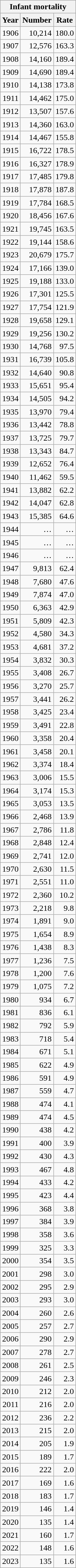<table class="wikitable mw-collapsible mw-collapsed sortable" style="text-align:right">
<tr>
<th colspan="3">Infant mortality</th>
</tr>
<tr>
<th>Year</th>
<th>Number</th>
<th>Rate</th>
</tr>
<tr>
<td>1906</td>
<td>10,214</td>
<td>180.0</td>
</tr>
<tr>
<td>1907</td>
<td>12,576</td>
<td>163.3</td>
</tr>
<tr>
<td>1908</td>
<td>14,160</td>
<td>189.4</td>
</tr>
<tr>
<td>1909</td>
<td align="right">14,690</td>
<td align="right">189.4</td>
</tr>
<tr>
<td>1910</td>
<td align="right">14,138</td>
<td align="right">173.8</td>
</tr>
<tr>
<td>1911</td>
<td align="right">14,462</td>
<td align="right">175.0</td>
</tr>
<tr>
<td>1912</td>
<td align="right">13,507</td>
<td align="right">157.6</td>
</tr>
<tr>
<td>1913</td>
<td align="right">14,360</td>
<td align="right">163.0</td>
</tr>
<tr>
<td>1914</td>
<td align="right">14,467</td>
<td align="right">155.8</td>
</tr>
<tr>
<td>1915</td>
<td align="right">16,722</td>
<td align="right">178.5</td>
</tr>
<tr>
<td>1916</td>
<td align="right">16,327</td>
<td align="right">178.9</td>
</tr>
<tr>
<td>1917</td>
<td align="right">17,485</td>
<td align="right">179.8</td>
</tr>
<tr>
<td>1918</td>
<td align="right">17,878</td>
<td align="right">187.8</td>
</tr>
<tr>
<td>1919</td>
<td align="right">17,784</td>
<td align="right">168.5</td>
</tr>
<tr>
<td>1920</td>
<td align="right">18,456</td>
<td align="right">167.6</td>
</tr>
<tr>
<td>1921</td>
<td align="right">19,745</td>
<td align="right">163.5</td>
</tr>
<tr>
<td>1922</td>
<td align="right">19,144</td>
<td align="right">158.6</td>
</tr>
<tr>
<td>1923</td>
<td align="right">20,679</td>
<td align="right">175.7</td>
</tr>
<tr>
<td>1924</td>
<td align="right">17,166</td>
<td align="right">139.0</td>
</tr>
<tr>
<td>1925</td>
<td align="right">19,188</td>
<td align="right">133.0</td>
</tr>
<tr>
<td>1926</td>
<td align="right">17,301</td>
<td align="right">125.5</td>
</tr>
<tr>
<td>1927</td>
<td align="right">17,754</td>
<td align="right">121.9</td>
</tr>
<tr>
<td>1928</td>
<td align="right">19,658</td>
<td align="right">129.1</td>
</tr>
<tr>
<td>1929</td>
<td align="right">19,256</td>
<td align="right">130.2</td>
</tr>
<tr>
<td>1930</td>
<td align="right">14,768</td>
<td align="right">97.5</td>
</tr>
<tr>
<td>1931</td>
<td align="right">16,739</td>
<td align="right">105.8</td>
</tr>
<tr>
<td>1932</td>
<td align="right">14,640</td>
<td align="right">90.8</td>
</tr>
<tr>
<td>1933</td>
<td align="right">15,651</td>
<td align="right">95.4</td>
</tr>
<tr>
<td>1934</td>
<td align="right">14,505</td>
<td align="right">94.2</td>
</tr>
<tr>
<td>1935</td>
<td align="right">13,970</td>
<td align="right">79.4</td>
</tr>
<tr>
<td>1936</td>
<td align="right">13,442</td>
<td align="right">78.8</td>
</tr>
<tr>
<td>1937</td>
<td align="right">13,725</td>
<td align="right">79.7</td>
</tr>
<tr>
<td>1938</td>
<td align="right">13,343</td>
<td align="right">84.7</td>
</tr>
<tr>
<td>1939</td>
<td align="right">12,652</td>
<td align="right">76.4</td>
</tr>
<tr>
<td>1940</td>
<td align="right">11,462</td>
<td align="right">59.5</td>
</tr>
<tr>
<td>1941</td>
<td align="right">13,882</td>
<td align="right">62.2</td>
</tr>
<tr>
<td>1942</td>
<td align="right">14,047</td>
<td align="right">62.8</td>
</tr>
<tr>
<td>1943</td>
<td align="right">15,385</td>
<td align="right">64.6</td>
</tr>
<tr>
<td>1944</td>
<td>…</td>
<td>…</td>
</tr>
<tr>
<td>1945</td>
<td>…</td>
<td>…</td>
</tr>
<tr>
<td>1946</td>
<td>…</td>
<td>…</td>
</tr>
<tr>
<td>1947</td>
<td align="right">9,813</td>
<td align="right">62.4</td>
</tr>
<tr>
<td>1948</td>
<td align="right">7,680</td>
<td align="right">47.6</td>
</tr>
<tr>
<td>1949</td>
<td>7,874</td>
<td>47.0</td>
</tr>
<tr>
<td>1950</td>
<td>6,363</td>
<td>42.9</td>
</tr>
<tr>
<td>1951</td>
<td>5,809</td>
<td>42.3</td>
</tr>
<tr>
<td>1952</td>
<td align="right">4,580</td>
<td align="right">34.3</td>
</tr>
<tr>
<td>1953</td>
<td align="right">4,681</td>
<td align="right">37.2</td>
</tr>
<tr>
<td>1954</td>
<td align="right">3,832</td>
<td align="right">30.3</td>
</tr>
<tr>
<td>1955</td>
<td align="right">3,408</td>
<td align="right">26.7</td>
</tr>
<tr>
<td>1956</td>
<td align="right">3,270</td>
<td align="right">25.7</td>
</tr>
<tr>
<td>1957</td>
<td align="right">3,441</td>
<td align="right">26.2</td>
</tr>
<tr>
<td>1958</td>
<td align="right">3,425</td>
<td align="right">23.4</td>
</tr>
<tr>
<td>1959</td>
<td align="right">3,491</td>
<td align="right">22.8</td>
</tr>
<tr>
<td>1960</td>
<td align="right">3,358</td>
<td align="right">20.4</td>
</tr>
<tr>
<td>1961</td>
<td align="right">3,458</td>
<td align="right">20.1</td>
</tr>
<tr>
<td>1962</td>
<td align="right">3,374</td>
<td align="right">18.4</td>
</tr>
<tr>
<td>1963</td>
<td align="right">3,006</td>
<td align="right">15.5</td>
</tr>
<tr>
<td>1964</td>
<td align="right">3,174</td>
<td align="right">15.3</td>
</tr>
<tr>
<td>1965</td>
<td align="right">3,053</td>
<td align="right">13.5</td>
</tr>
<tr>
<td>1966</td>
<td align="right">2,468</td>
<td align="right">13.9</td>
</tr>
<tr>
<td>1967</td>
<td align="right">2,786</td>
<td align="right">11.8</td>
</tr>
<tr>
<td>1968</td>
<td align="right">2,848</td>
<td align="right">12.4</td>
</tr>
<tr>
<td>1969</td>
<td align="right">2,741</td>
<td align="right">12.0</td>
</tr>
<tr>
<td>1970</td>
<td align="right">2,630</td>
<td align="right">11.5</td>
</tr>
<tr>
<td>1971</td>
<td align="right">2,551</td>
<td align="right">11.0</td>
</tr>
<tr>
<td>1972</td>
<td align="right">2,360</td>
<td align="right">10.2</td>
</tr>
<tr>
<td>1973</td>
<td align="right">2,218</td>
<td align="right">9.8</td>
</tr>
<tr>
<td>1974</td>
<td align="right">1,891</td>
<td align="right">9.0</td>
</tr>
<tr>
<td>1975</td>
<td align="right">1,654</td>
<td align="right">8.9</td>
</tr>
<tr>
<td>1976</td>
<td align="right">1,438</td>
<td align="right">8.3</td>
</tr>
<tr>
<td>1977</td>
<td align="right">1,236</td>
<td align="right">7.5</td>
</tr>
<tr>
<td>1978</td>
<td align="right">1,200</td>
<td align="right">7.6</td>
</tr>
<tr>
<td>1979</td>
<td align="right">1,075</td>
<td align="right">7.2</td>
</tr>
<tr>
<td>1980</td>
<td align="right">934</td>
<td align="right">6.7</td>
</tr>
<tr>
<td>1981</td>
<td align="right">836</td>
<td align="right">6.1</td>
</tr>
<tr>
<td>1982</td>
<td align="right">792</td>
<td align="right">5.9</td>
</tr>
<tr>
<td>1983</td>
<td align="right">718</td>
<td align="right">5.4</td>
</tr>
<tr>
<td>1984</td>
<td align="right">671</td>
<td align="right">5.1</td>
</tr>
<tr>
<td>1985</td>
<td align="right">622</td>
<td align="right">4.9</td>
</tr>
<tr>
<td>1986</td>
<td align="right">591</td>
<td align="right">4.9</td>
</tr>
<tr>
<td>1987</td>
<td align="right">559</td>
<td align="right">4.7</td>
</tr>
<tr>
<td>1988</td>
<td align="right">474</td>
<td align="right">4.1</td>
</tr>
<tr>
<td>1989</td>
<td align="right">474</td>
<td align="right">4.5</td>
</tr>
<tr>
<td>1990</td>
<td align="right">438</td>
<td align="right">4.2</td>
</tr>
<tr>
<td>1991</td>
<td align="right">400</td>
<td align="right">3.9</td>
</tr>
<tr>
<td>1992</td>
<td align="right">430</td>
<td align="right">4.3</td>
</tr>
<tr>
<td>1993</td>
<td align="right">467</td>
<td align="right">4.8</td>
</tr>
<tr>
<td>1994</td>
<td align="right">433</td>
<td align="right">4.2</td>
</tr>
<tr>
<td>1995</td>
<td align="right">423</td>
<td align="right">4.4</td>
</tr>
<tr>
<td>1996</td>
<td align="right">368</td>
<td align="right">3.8</td>
</tr>
<tr>
<td>1997</td>
<td align="right">384</td>
<td align="right">3.9</td>
</tr>
<tr>
<td>1998</td>
<td align="right">358</td>
<td align="right">3.6</td>
</tr>
<tr>
<td>1999</td>
<td align="right">325</td>
<td align="right">3.3</td>
</tr>
<tr>
<td>2000</td>
<td>354</td>
<td align="right">3.5</td>
</tr>
<tr>
<td>2001</td>
<td>298</td>
<td align="right">3.0</td>
</tr>
<tr>
<td>2002</td>
<td>295</td>
<td align="right">2.9</td>
</tr>
<tr>
<td>2003</td>
<td>293</td>
<td align="right">3.0</td>
</tr>
<tr>
<td>2004</td>
<td>260</td>
<td align="right">2.6</td>
</tr>
<tr>
<td>2005</td>
<td>257</td>
<td align="right">2.7</td>
</tr>
<tr>
<td>2006</td>
<td>290</td>
<td align="right">2.9</td>
</tr>
<tr>
<td>2007</td>
<td>278</td>
<td align="right">2.7</td>
</tr>
<tr>
<td>2008</td>
<td>261</td>
<td align="right">2.5</td>
</tr>
<tr>
<td>2009</td>
<td>246</td>
<td align="right">2.3</td>
</tr>
<tr>
<td>2010</td>
<td>212</td>
<td align="right">2.0</td>
</tr>
<tr>
<td>2011</td>
<td>216</td>
<td align="right">2.0</td>
</tr>
<tr>
<td>2012</td>
<td>236</td>
<td align="right">2.2</td>
</tr>
<tr>
<td>2013</td>
<td>215</td>
<td align="right">2.0</td>
</tr>
<tr>
<td>2014</td>
<td>205</td>
<td align="right">1.9</td>
</tr>
<tr>
<td>2015</td>
<td>189</td>
<td align="right">1.7</td>
</tr>
<tr>
<td>2016</td>
<td>222</td>
<td align="right">2.0</td>
</tr>
<tr>
<td>2017</td>
<td>169</td>
<td align="right">1.6</td>
</tr>
<tr>
<td>2018</td>
<td>183</td>
<td align="right">1.7</td>
</tr>
<tr>
<td>2019</td>
<td>146</td>
<td align="right">1.4</td>
</tr>
<tr>
<td>2020</td>
<td>135</td>
<td align="right">1.4</td>
</tr>
<tr>
<td>2021</td>
<td>160</td>
<td align="right">1.7</td>
</tr>
<tr>
<td>2022</td>
<td>148</td>
<td align="right">1.6</td>
</tr>
<tr>
<td>2023</td>
<td>135</td>
<td align="right">1.6</td>
</tr>
</table>
